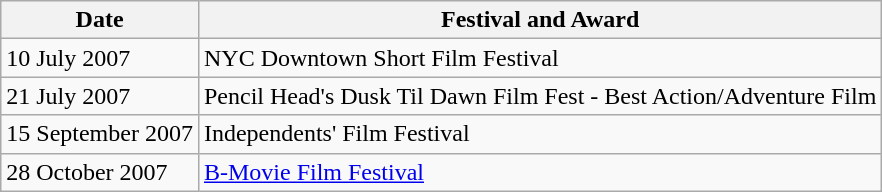<table class="wikitable">
<tr>
<th>Date</th>
<th>Festival and Award</th>
</tr>
<tr>
<td>10 July 2007</td>
<td>NYC Downtown Short Film Festival</td>
</tr>
<tr>
<td>21 July 2007</td>
<td>Pencil Head's Dusk Til Dawn Film Fest - Best Action/Adventure Film</td>
</tr>
<tr>
<td>15 September 2007</td>
<td>Independents' Film Festival</td>
</tr>
<tr>
<td>28 October 2007</td>
<td><a href='#'>B-Movie Film Festival</a></td>
</tr>
</table>
